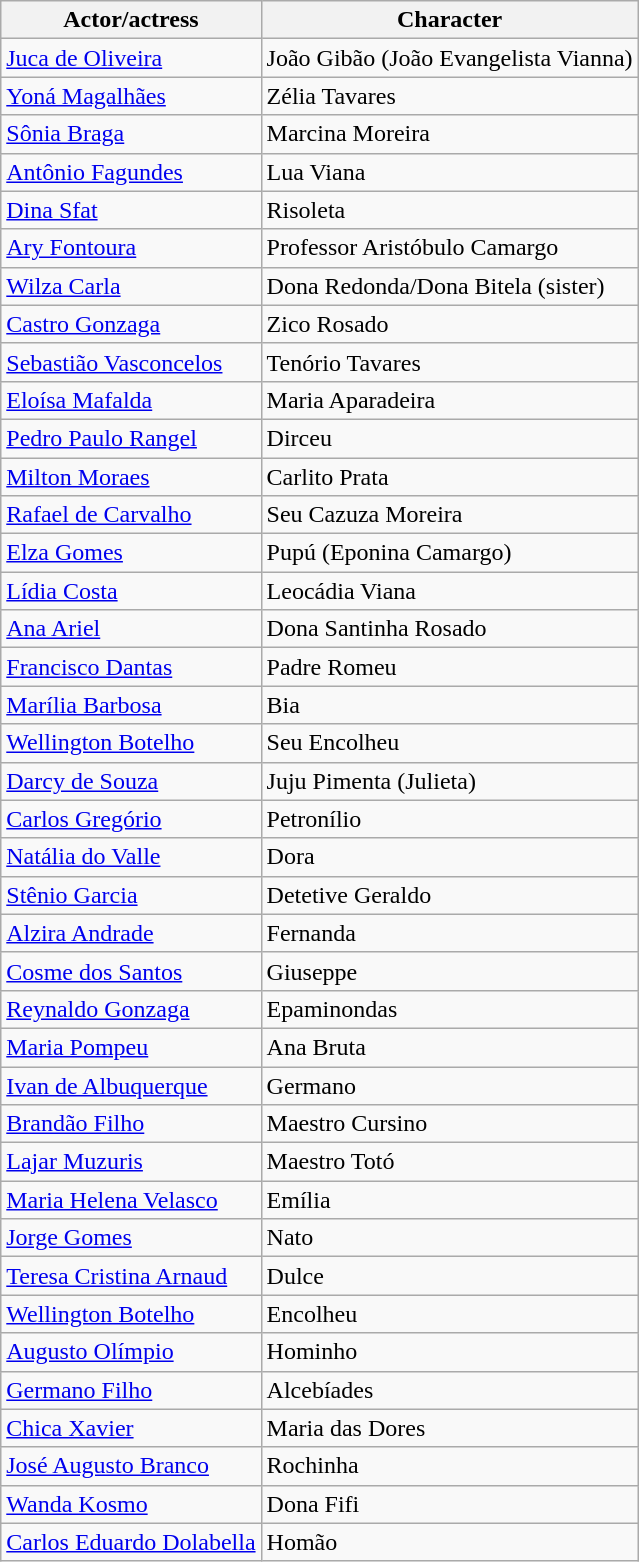<table class="wikitable sortable">
<tr>
<th>Actor/actress</th>
<th>Character</th>
</tr>
<tr>
<td><a href='#'>Juca de Oliveira</a></td>
<td>João Gibão (João Evangelista Vianna)</td>
</tr>
<tr>
<td><a href='#'>Yoná Magalhães</a></td>
<td>Zélia Tavares</td>
</tr>
<tr>
<td><a href='#'>Sônia Braga</a></td>
<td>Marcina Moreira</td>
</tr>
<tr>
<td><a href='#'>Antônio Fagundes</a></td>
<td>Lua Viana</td>
</tr>
<tr>
<td><a href='#'>Dina Sfat</a></td>
<td>Risoleta</td>
</tr>
<tr>
<td><a href='#'>Ary Fontoura</a></td>
<td>Professor Aristóbulo Camargo</td>
</tr>
<tr>
<td><a href='#'>Wilza Carla</a></td>
<td>Dona Redonda/Dona Bitela (sister)</td>
</tr>
<tr>
<td><a href='#'>Castro Gonzaga</a></td>
<td>Zico Rosado</td>
</tr>
<tr>
<td><a href='#'>Sebastião Vasconcelos</a></td>
<td>Tenório Tavares</td>
</tr>
<tr>
<td><a href='#'>Eloísa Mafalda</a></td>
<td>Maria Aparadeira</td>
</tr>
<tr>
<td><a href='#'>Pedro Paulo Rangel</a></td>
<td>Dirceu</td>
</tr>
<tr>
<td><a href='#'>Milton Moraes</a></td>
<td>Carlito Prata</td>
</tr>
<tr>
<td><a href='#'>Rafael de Carvalho</a></td>
<td>Seu Cazuza Moreira</td>
</tr>
<tr>
<td><a href='#'>Elza Gomes</a></td>
<td>Pupú (Eponina Camargo)</td>
</tr>
<tr>
<td><a href='#'>Lídia Costa</a></td>
<td>Leocádia Viana</td>
</tr>
<tr>
<td><a href='#'>Ana Ariel</a></td>
<td>Dona Santinha Rosado</td>
</tr>
<tr>
<td><a href='#'>Francisco Dantas</a></td>
<td>Padre Romeu</td>
</tr>
<tr>
<td><a href='#'>Marília Barbosa</a></td>
<td>Bia</td>
</tr>
<tr>
<td><a href='#'>Wellington Botelho</a></td>
<td>Seu Encolheu</td>
</tr>
<tr>
<td><a href='#'>Darcy de Souza</a></td>
<td>Juju Pimenta (Julieta)</td>
</tr>
<tr>
<td><a href='#'>Carlos Gregório</a></td>
<td>Petronílio</td>
</tr>
<tr>
<td><a href='#'>Natália do Valle</a></td>
<td>Dora</td>
</tr>
<tr>
<td><a href='#'>Stênio Garcia</a></td>
<td>Detetive Geraldo</td>
</tr>
<tr>
<td><a href='#'>Alzira Andrade</a></td>
<td>Fernanda</td>
</tr>
<tr>
<td><a href='#'>Cosme dos Santos</a></td>
<td>Giuseppe</td>
</tr>
<tr>
<td><a href='#'>Reynaldo Gonzaga</a></td>
<td>Epaminondas</td>
</tr>
<tr>
<td><a href='#'>Maria Pompeu</a></td>
<td>Ana Bruta</td>
</tr>
<tr>
<td><a href='#'>Ivan de Albuquerque</a></td>
<td>Germano</td>
</tr>
<tr>
<td><a href='#'>Brandão Filho</a></td>
<td>Maestro Cursino</td>
</tr>
<tr>
<td><a href='#'>Lajar Muzuris</a></td>
<td>Maestro Totó</td>
</tr>
<tr>
<td><a href='#'>Maria Helena Velasco</a></td>
<td>Emília</td>
</tr>
<tr>
<td><a href='#'>Jorge Gomes</a></td>
<td>Nato</td>
</tr>
<tr>
<td><a href='#'>Teresa Cristina Arnaud</a></td>
<td>Dulce</td>
</tr>
<tr>
<td><a href='#'>Wellington Botelho</a></td>
<td>Encolheu</td>
</tr>
<tr>
<td><a href='#'>Augusto Olímpio</a></td>
<td>Hominho</td>
</tr>
<tr>
<td><a href='#'>Germano Filho</a></td>
<td>Alcebíades</td>
</tr>
<tr>
<td><a href='#'>Chica Xavier</a></td>
<td>Maria das Dores</td>
</tr>
<tr>
<td><a href='#'>José Augusto Branco</a></td>
<td>Rochinha</td>
</tr>
<tr>
<td><a href='#'>Wanda Kosmo</a></td>
<td>Dona Fifi</td>
</tr>
<tr>
<td><a href='#'>Carlos Eduardo Dolabella</a></td>
<td>Homão</td>
</tr>
</table>
